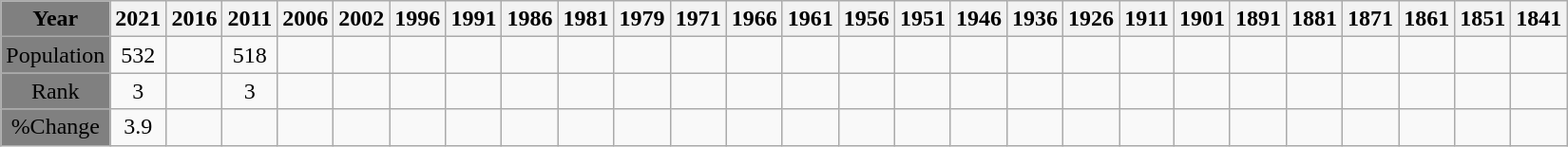<table class="wikitable">
<tr>
<th style="background:grey;">Year</th>
<th>2021</th>
<th>2016</th>
<th>2011</th>
<th>2006</th>
<th>2002</th>
<th>1996</th>
<th>1991</th>
<th>1986</th>
<th>1981</th>
<th>1979</th>
<th>1971</th>
<th>1966</th>
<th>1961</th>
<th>1956</th>
<th>1951</th>
<th>1946</th>
<th>1936</th>
<th>1926</th>
<th>1911</th>
<th>1901</th>
<th>1891</th>
<th>1881</th>
<th>1871</th>
<th>1861</th>
<th>1851</th>
<th>1841</th>
</tr>
<tr align="center">
<td style="background:grey;">Population</td>
<td>532</td>
<td></td>
<td>518</td>
<td></td>
<td></td>
<td></td>
<td></td>
<td></td>
<td></td>
<td></td>
<td></td>
<td></td>
<td></td>
<td></td>
<td></td>
<td></td>
<td></td>
<td></td>
<td></td>
<td></td>
<td></td>
<td></td>
<td></td>
<td></td>
<td></td>
<td></td>
</tr>
<tr align="center">
<td style="background:grey;">Rank</td>
<td>3</td>
<td></td>
<td>3</td>
<td></td>
<td></td>
<td></td>
<td></td>
<td></td>
<td></td>
<td></td>
<td></td>
<td></td>
<td></td>
<td></td>
<td></td>
<td></td>
<td></td>
<td></td>
<td></td>
<td></td>
<td></td>
<td></td>
<td></td>
<td></td>
<td></td>
<td></td>
</tr>
<tr align="center">
<td style="background:grey;">%Change</td>
<td>3.9</td>
<td></td>
<td></td>
<td></td>
<td></td>
<td></td>
<td></td>
<td></td>
<td></td>
<td></td>
<td></td>
<td></td>
<td></td>
<td></td>
<td></td>
<td></td>
<td></td>
<td></td>
<td></td>
<td></td>
<td></td>
<td></td>
<td></td>
<td></td>
<td></td>
<td></td>
</tr>
</table>
